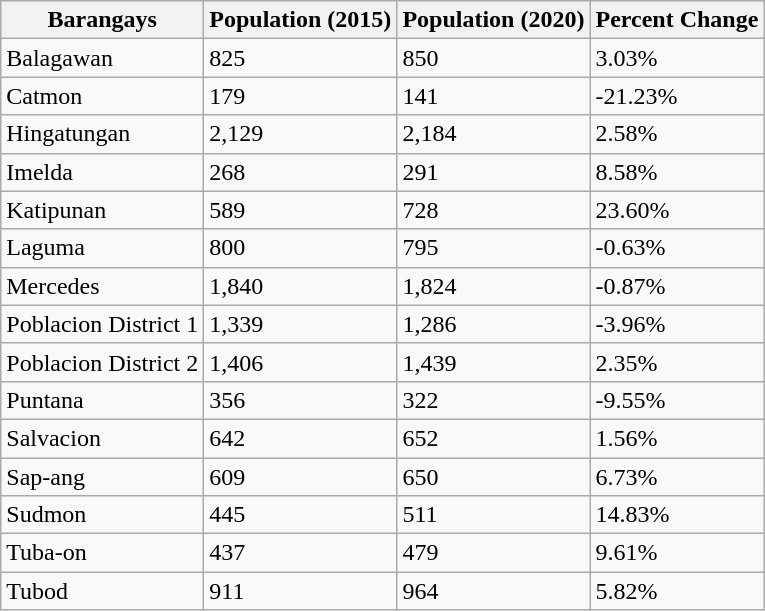<table class="wikitable">
<tr>
<th>Barangays</th>
<th>Population (2015)</th>
<th>Population (2020)</th>
<th>Percent Change</th>
</tr>
<tr>
<td>Balagawan</td>
<td>825</td>
<td>850</td>
<td>3.03%</td>
</tr>
<tr>
<td>Catmon</td>
<td>179</td>
<td>141</td>
<td>-21.23%</td>
</tr>
<tr>
<td>Hingatungan</td>
<td>2,129</td>
<td>2,184</td>
<td>2.58%</td>
</tr>
<tr>
<td>Imelda</td>
<td>268</td>
<td>291</td>
<td>8.58%</td>
</tr>
<tr>
<td>Katipunan</td>
<td>589</td>
<td>728</td>
<td>23.60%</td>
</tr>
<tr>
<td>Laguma</td>
<td>800</td>
<td>795</td>
<td>-0.63%</td>
</tr>
<tr>
<td>Mercedes</td>
<td>1,840</td>
<td>1,824</td>
<td>-0.87%</td>
</tr>
<tr>
<td>Poblacion District 1</td>
<td>1,339</td>
<td>1,286</td>
<td>-3.96%</td>
</tr>
<tr>
<td>Poblacion District 2</td>
<td>1,406</td>
<td>1,439</td>
<td>2.35%</td>
</tr>
<tr>
<td>Puntana</td>
<td>356</td>
<td>322</td>
<td>-9.55%</td>
</tr>
<tr>
<td>Salvacion</td>
<td>642</td>
<td>652</td>
<td>1.56%</td>
</tr>
<tr>
<td>Sap-ang</td>
<td>609</td>
<td>650</td>
<td>6.73%</td>
</tr>
<tr>
<td>Sudmon</td>
<td>445</td>
<td>511</td>
<td>14.83%</td>
</tr>
<tr>
<td>Tuba-on</td>
<td>437</td>
<td>479</td>
<td>9.61%</td>
</tr>
<tr>
<td>Tubod</td>
<td>911</td>
<td>964</td>
<td>5.82%</td>
</tr>
</table>
